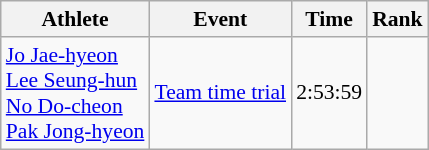<table class=wikitable style="font-size:90%">
<tr>
<th>Athlete</th>
<th>Event</th>
<th>Time</th>
<th>Rank</th>
</tr>
<tr>
<td><a href='#'>Jo Jae-hyeon</a><br><a href='#'>Lee Seung-hun</a><br><a href='#'>No Do-cheon</a><br><a href='#'>Pak Jong-hyeon</a></td>
<td><a href='#'>Team time trial</a></td>
<td>2:53:59</td>
<td></td>
</tr>
</table>
